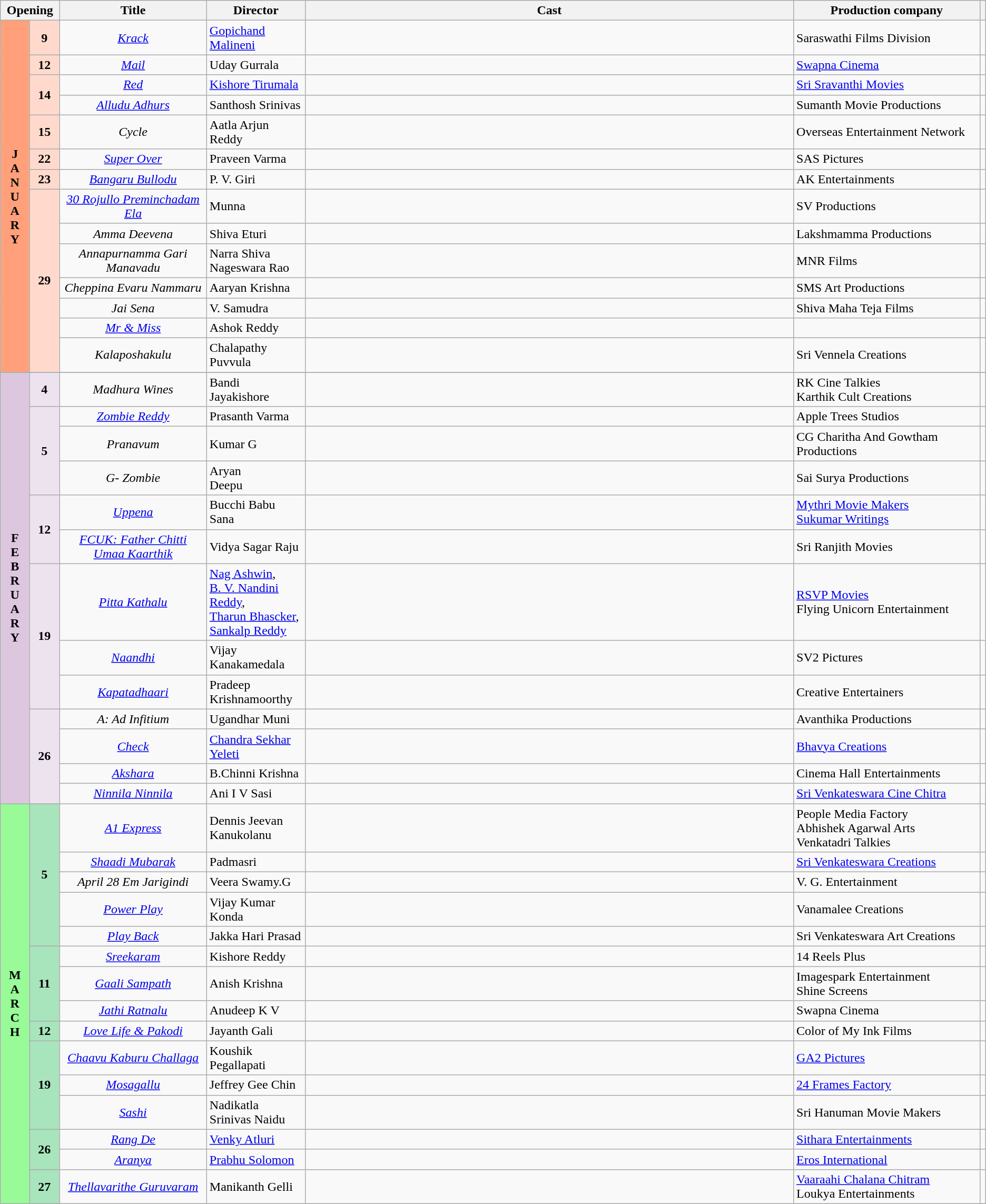<table class="wikitable sortable">
<tr style="background:#blue; text-align:center;">
<th colspan="2" style="width:6%;">Opening</th>
<th style="width:15%;">Title</th>
<th style="width:10%;">Director</th>
<th style="width:50%;">Cast</th>
<th style="width:25%;">Production company</th>
<th style="width:1%;"></th>
</tr>
<tr January!>
<td rowspan="14" style="text-align:center;background:#ffa07a;textcolor:#000;"><strong>J<br>A<br>N<br>U<br>A<br>R<br>Y</strong></td>
<td rowspan="1" style="text-align:center; background:#ffdacc;"><strong>9</strong></td>
<td style="text-align:center;"><em><a href='#'>Krack</a></em></td>
<td><a href='#'>Gopichand Malineni</a></td>
<td></td>
<td>Saraswathi Films Division</td>
<td></td>
</tr>
<tr>
<td rowspan="1" style="text-align:center; background:#ffdacc;"><strong>12</strong></td>
<td style="text-align:center;"><em><a href='#'>Mail</a></em></td>
<td>Uday Gurrala</td>
<td></td>
<td><a href='#'>Swapna Cinema</a></td>
<td></td>
</tr>
<tr>
<td rowspan="2" style="text-align:center;background:#ffdacc;"><strong>14</strong></td>
<td style="text-align:center;"><em><a href='#'>Red</a></em></td>
<td><a href='#'>Kishore Tirumala</a></td>
<td></td>
<td><a href='#'>Sri Sravanthi Movies</a></td>
<td></td>
</tr>
<tr>
<td style="text-align:center;"><em><a href='#'>Alludu Adhurs</a></em></td>
<td>Santhosh Srinivas</td>
<td></td>
<td>Sumanth Movie Productions</td>
<td></td>
</tr>
<tr>
<td style="text-align:center;background:#ffdacc;"><strong>15</strong></td>
<td style="text-align:center;"><em>Cycle</em></td>
<td>Aatla Arjun Reddy</td>
<td></td>
<td>Overseas Entertainment Network</td>
<td></td>
</tr>
<tr>
<td style="text-align:center;background:#ffdacc;"><strong>22</strong></td>
<td style="text-align:center;"><a href='#'><em>Super Over</em></a></td>
<td>Praveen Varma</td>
<td></td>
<td>SAS Pictures</td>
<td></td>
</tr>
<tr>
<td style="text-align:center;background:#ffdacc;"><strong>23</strong></td>
<td style="text-align:center;"><em><a href='#'>Bangaru Bullodu</a></em></td>
<td>P. V. Giri</td>
<td></td>
<td>AK Entertainments</td>
<td></td>
</tr>
<tr>
<td rowspan="7" style="text-align:center;background:#ffdacc;"><strong>29</strong></td>
<td style="text-align:center;"><em><a href='#'>30 Rojullo Preminchadam Ela</a></em></td>
<td>Munna</td>
<td></td>
<td>SV Productions</td>
<td></td>
</tr>
<tr>
<td style="text-align:center;"><em>Amma Deevena</em></td>
<td>Shiva Eturi</td>
<td></td>
<td>Lakshmamma Productions</td>
<td></td>
</tr>
<tr>
<td style="text-align:center;"><em>Annapurnamma Gari Manavadu</em></td>
<td>Narra Shiva Nageswara Rao</td>
<td></td>
<td>MNR Films</td>
<td></td>
</tr>
<tr>
<td style="text-align:center;"><em>Cheppina Evaru Nammaru</em></td>
<td>Aaryan Krishna</td>
<td></td>
<td>SMS Art Productions</td>
<td></td>
</tr>
<tr>
<td style="text-align:center;"><em>Jai Sena</em></td>
<td>V. Samudra</td>
<td></td>
<td>Shiva Maha Teja Films</td>
<td></td>
</tr>
<tr>
<td style="text-align:center;"><em><a href='#'>Mr & Miss</a></em></td>
<td>Ashok Reddy</td>
<td></td>
<td></td>
<td></td>
</tr>
<tr>
<td style="text-align:center;"><em>Kalaposhakulu</em></td>
<td>Chalapathy Puvvula</td>
<td></td>
<td>Sri Vennela Creations</td>
<td></td>
</tr>
<tr>
</tr>
<tr February!>
<td rowspan="13" style="text-align:center; background:#dcc7df; textcolor:#000;"><strong>F<br>E<br>B<br>R<br>U<br>A<br>R<br>Y</strong></td>
<td rowspan="1" style="text-align:center; background:#ede3ef;"><strong>4</strong></td>
<td style="text-align:center;"><em>Madhura Wines</em></td>
<td>Bandi Jayakishore</td>
<td></td>
<td>RK Cine Talkies<br>Karthik Cult Creations</td>
<td></td>
</tr>
<tr>
<td rowspan="3" style="text-align:center; background:#ede3ef;"><strong>5</strong></td>
<td style="text-align:center;"><em><a href='#'>Zombie Reddy</a></em></td>
<td>Prasanth Varma</td>
<td></td>
<td>Apple Trees Studios</td>
<td></td>
</tr>
<tr>
<td style="text-align:center;"><em>Pranavum</em></td>
<td>Kumar G</td>
<td></td>
<td>CG Charitha And Gowtham Productions</td>
<td></td>
</tr>
<tr>
<td style="text-align:center;"><em>G- Zombie</em></td>
<td>Aryan<br>Deepu</td>
<td></td>
<td>Sai Surya Productions</td>
<td></td>
</tr>
<tr>
<td rowspan="2" style="text-align:center; background:#ede3ef;"><strong>12</strong></td>
<td style="text-align:center;"><em><a href='#'>Uppena</a></em></td>
<td>Bucchi Babu Sana</td>
<td></td>
<td><a href='#'>Mythri Movie Makers</a><br><a href='#'>Sukumar Writings</a></td>
<td></td>
</tr>
<tr>
<td style="text-align:center;"><em><a href='#'>FCUK: Father Chitti Umaa Kaarthik</a></em></td>
<td>Vidya Sagar Raju</td>
<td></td>
<td>Sri Ranjith Movies</td>
<td></td>
</tr>
<tr>
<td rowspan="3" style="text-align:center; background:#ede3ef;"><strong>19</strong></td>
<td style="text-align:center;"><em><a href='#'>Pitta Kathalu</a></em></td>
<td><a href='#'>Nag Ashwin</a>,<br><a href='#'>B. V. Nandini Reddy</a>,<br><a href='#'>Tharun Bhascker</a>,<br><a href='#'>Sankalp Reddy</a></td>
<td></td>
<td><a href='#'>RSVP Movies</a><br>Flying Unicorn Entertainment</td>
<td></td>
</tr>
<tr>
<td style="text-align:center;"><em><a href='#'>Naandhi</a></em></td>
<td>Vijay Kanakamedala</td>
<td></td>
<td>SV2 Pictures</td>
<td></td>
</tr>
<tr>
<td style="text-align:center;"><em><a href='#'>Kapatadhaari</a></em></td>
<td>Pradeep Krishnamoorthy</td>
<td></td>
<td>Creative Entertainers</td>
<td></td>
</tr>
<tr>
<td rowspan="4" style="text-align:center; background:#ede3ef;"><strong>26</strong></td>
<td style="text-align:center;"><em>A: Ad Infitium</em></td>
<td>Ugandhar Muni</td>
<td></td>
<td>Avanthika Productions</td>
<td></td>
</tr>
<tr>
<td style="text-align:center;"><em><a href='#'>Check</a></em></td>
<td><a href='#'>Chandra Sekhar Yeleti</a></td>
<td></td>
<td><a href='#'>Bhavya Creations</a></td>
<td></td>
</tr>
<tr>
<td style="text-align:center;"><a href='#'><em>Akshara</em></a></td>
<td>B.Chinni Krishna</td>
<td></td>
<td>Cinema Hall Entertainments</td>
<td></td>
</tr>
<tr>
<td style="text-align:center;"><em><a href='#'>Ninnila Ninnila</a></em></td>
<td>Ani I V Sasi</td>
<td></td>
<td><a href='#'>Sri Venkateswara Cine Chitra</a></td>
<td></td>
</tr>
<tr March!>
<td rowspan="15" style="text-align:center; background:#98fb98; textcolor:#000;"><strong>M<br>A<br>R<br>C<br>H</strong></td>
<td rowspan="5" style="text-align:center; background:#a8e4bc;"><strong>5</strong></td>
<td style="text-align:center;"><em><a href='#'>A1 Express</a></em></td>
<td>Dennis Jeevan Kanukolanu</td>
<td></td>
<td>People Media Factory<br>Abhishek Agarwal Arts<br>Venkatadri Talkies</td>
<td></td>
</tr>
<tr>
<td style="text-align:center;"><em><a href='#'>Shaadi Mubarak</a></em></td>
<td>Padmasri</td>
<td></td>
<td><a href='#'>Sri Venkateswara Creations</a></td>
<td></td>
</tr>
<tr>
<td style="text-align:center;"><em>April 28 Em Jarigindi</em></td>
<td>Veera Swamy.G</td>
<td></td>
<td>V. G. Entertainment</td>
<td></td>
</tr>
<tr>
<td style="text-align:center;"><em><a href='#'>Power Play</a></em></td>
<td>Vijay Kumar Konda</td>
<td></td>
<td>Vanamalee Creations</td>
<td></td>
</tr>
<tr>
<td style="text-align:center;"><em><a href='#'>Play Back</a></em></td>
<td>Jakka Hari Prasad</td>
<td></td>
<td>Sri Venkateswara Art Creations</td>
<td></td>
</tr>
<tr>
<td rowspan="3" style="text-align:center; background:#a8e4bc;"><strong>11</strong></td>
<td style="text-align:center;"><em><a href='#'>Sreekaram</a></em></td>
<td>Kishore Reddy</td>
<td></td>
<td>14 Reels Plus</td>
<td></td>
</tr>
<tr>
<td style="text-align:center;"><em><a href='#'>Gaali Sampath</a></em></td>
<td>Anish Krishna</td>
<td></td>
<td>Imagespark Entertainment<br>Shine Screens</td>
<td></td>
</tr>
<tr>
<td style="text-align:center;"><em><a href='#'>Jathi Ratnalu</a></em></td>
<td>Anudeep K V</td>
<td></td>
<td>Swapna Cinema</td>
<td></td>
</tr>
<tr>
<td style="text-align:center; background:#a8e4bc;"><strong>12</strong></td>
<td style="text-align:center;"><em><a href='#'>Love Life & Pakodi</a></em></td>
<td>Jayanth Gali</td>
<td></td>
<td>Color of My Ink Films</td>
<td></td>
</tr>
<tr>
<td rowspan="3" style="text-align:center; background:#a8e4bc;"><strong>19</strong></td>
<td style="text-align:center;"><em><a href='#'>Chaavu Kaburu Challaga</a></em></td>
<td>Koushik Pegallapati</td>
<td></td>
<td><a href='#'>GA2 Pictures</a></td>
<td></td>
</tr>
<tr>
<td style="text-align:center;"><em><a href='#'>Mosagallu</a></em></td>
<td>Jeffrey Gee Chin</td>
<td></td>
<td><a href='#'>24 Frames Factory</a></td>
<td></td>
</tr>
<tr>
<td style="text-align:center;"><a href='#'><em>Sashi</em></a></td>
<td>Nadikatla Srinivas Naidu</td>
<td></td>
<td>Sri Hanuman Movie Makers</td>
<td></td>
</tr>
<tr>
<td rowspan="2" style="text-align:center; background:#a8e4bc;"><strong>26</strong></td>
<td style="text-align:center;"><em><a href='#'>Rang De</a></em></td>
<td><a href='#'>Venky Atluri</a></td>
<td></td>
<td><a href='#'>Sithara Entertainments</a></td>
<td></td>
</tr>
<tr>
<td style="text-align:center;"><em><a href='#'>Aranya</a></em></td>
<td><a href='#'>Prabhu Solomon</a></td>
<td></td>
<td><a href='#'>Eros International</a></td>
<td></td>
</tr>
<tr>
<td rowspan="1" style="text-align:center; background:#a8e4bc;"><strong>27</strong></td>
<td style="text-align:center;"><em><a href='#'>Thellavarithe Guruvaram</a></em></td>
<td>Manikanth Gelli</td>
<td></td>
<td><a href='#'>Vaaraahi Chalana Chitram</a><br>Loukya Entertainments</td>
<td></td>
</tr>
</table>
